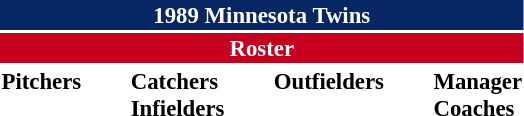<table class="toccolours" style="font-size: 95%;">
<tr>
<th colspan="10" style="background-color: #072764; color: #FFFFFF; text-align: center;">1989 Minnesota Twins</th>
</tr>
<tr>
<td colspan="10" style="background-color: #c6011f; color: white; text-align: center;"><strong>Roster</strong></td>
</tr>
<tr>
<td valign="top"><strong>Pitchers</strong><br>



















</td>
<td width="25px"></td>
<td valign="top"><strong>Catchers</strong><br>




<strong>Infielders</strong>










</td>
<td width="25px"></td>
<td valign="top"><strong>Outfielders</strong><br>




</td>
<td width="25px"></td>
<td valign="top"><strong>Manager</strong><br>
<strong>Coaches</strong>




</td>
</tr>
<tr>
</tr>
</table>
